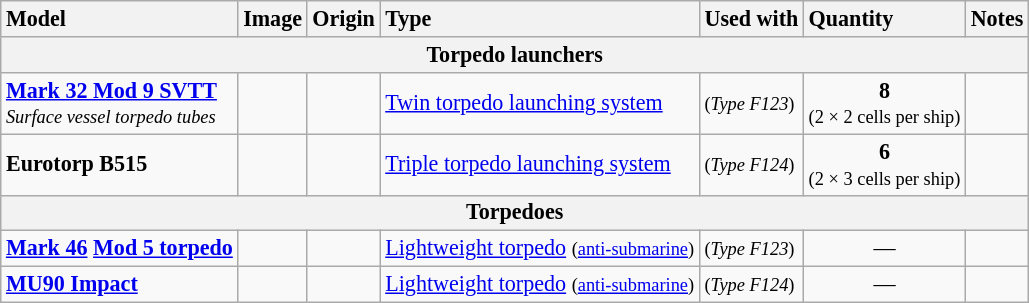<table class="wikitable" style="font-size: 92%;">
<tr>
<th style="text-align: left">Model</th>
<th style="text-align: left">Image</th>
<th style="text-align: left">Origin</th>
<th style="text-align: left">Type</th>
<th style="text-align: left">Used with</th>
<th style="text-align: left">Quantity</th>
<th style="text-align: left">Notes</th>
</tr>
<tr>
<th colspan="7">Torpedo launchers</th>
</tr>
<tr>
<td><strong><a href='#'>Mark 32 Mod 9 SVTT</a></strong><br><small><em>Surface vessel torpedo tubes</em></small></td>
<td style="text-align: center"></td>
<td></td>
<td><a href='#'>Twin torpedo launching system</a></td>
<td> <small>(<em>Type F123</em>)</small></td>
<td style="text-align: center"><strong>8</strong><br><small>(2 × 2 cells per ship)</small></td>
<td></td>
</tr>
<tr>
<td><strong>Eurotorp B515</strong></td>
<td style="text-align: center"></td>
<td><br></td>
<td><a href='#'>Triple torpedo launching system</a></td>
<td> <small>(<em>Type F124</em>)</small></td>
<td style="text-align: center"><strong>6</strong><br><small>(2 × 3 cells per ship)</small></td>
<td></td>
</tr>
<tr>
<th colspan="7">Torpedoes</th>
</tr>
<tr>
<td><strong><a href='#'>Mark 46</a></strong> <strong><a href='#'>Mod 5 torpedo</a></strong></td>
<td style="text-align: center"></td>
<td></td>
<td><a href='#'>Lightweight torpedo</a> <small>(<a href='#'>anti-submarine</a>)</small></td>
<td> <small>(<em>Type F123</em>)</small></td>
<td style="text-align: center">—</td>
<td></td>
</tr>
<tr>
<td><strong><a href='#'>MU90 Impact</a></strong></td>
<td style="text-align: center"></td>
<td><br></td>
<td><a href='#'>Lightweight torpedo</a> <small>(<a href='#'>anti-submarine</a>)</small></td>
<td> <small>(<em>Type F124</em>)</small></td>
<td style="text-align: center">—</td>
<td></td>
</tr>
</table>
